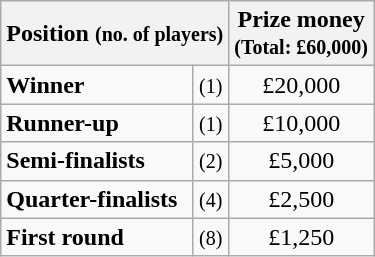<table class="wikitable">
<tr>
<th colspan=2>Position <small>(no. of players)</small></th>
<th>Prize money<br><small>(Total: £60,000)</small></th>
</tr>
<tr>
<td><strong>Winner</strong></td>
<td align=center><small>(1)</small></td>
<td align=center>£20,000</td>
</tr>
<tr>
<td><strong>Runner-up</strong></td>
<td align=center><small>(1)</small></td>
<td align=center>£10,000</td>
</tr>
<tr>
<td><strong>Semi-finalists</strong></td>
<td align=center><small>(2)</small></td>
<td align=center>£5,000</td>
</tr>
<tr>
<td><strong>Quarter-finalists</strong></td>
<td align=center><small>(4)</small></td>
<td align=center>£2,500</td>
</tr>
<tr>
<td><strong>First round</strong></td>
<td align=center><small>(8)</small></td>
<td align=center>£1,250</td>
</tr>
</table>
